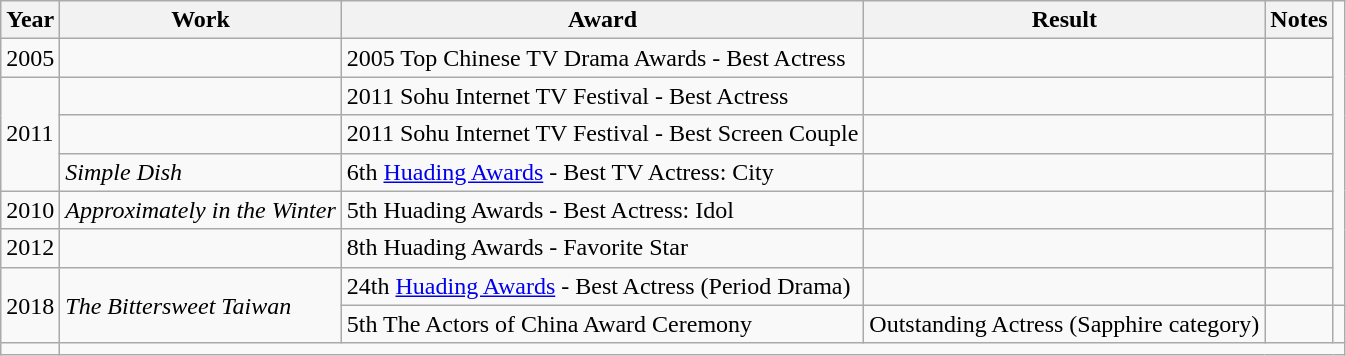<table class="wikitable">
<tr>
<th>Year</th>
<th>Work</th>
<th>Award</th>
<th>Result</th>
<th>Notes</th>
</tr>
<tr>
<td>2005</td>
<td></td>
<td>2005 Top Chinese TV Drama Awards - Best Actress</td>
<td></td>
<td></td>
</tr>
<tr>
<td rowspan="3">2011</td>
<td></td>
<td>2011 Sohu Internet TV Festival - Best Actress</td>
<td></td>
<td></td>
</tr>
<tr>
<td></td>
<td>2011 Sohu Internet TV Festival - Best Screen Couple</td>
<td></td>
<td></td>
</tr>
<tr>
<td><em>Simple Dish</em></td>
<td>6th <a href='#'>Huading Awards</a> - Best TV Actress: City</td>
<td></td>
<td></td>
</tr>
<tr>
<td>2010</td>
<td><em>Approximately in the Winter</em></td>
<td>5th Huading Awards - Best Actress: Idol</td>
<td></td>
<td></td>
</tr>
<tr>
<td>2012</td>
<td></td>
<td>8th Huading Awards - Favorite Star</td>
<td></td>
<td></td>
</tr>
<tr>
<td rowspan=2>2018</td>
<td rowspan=2><em>The Bittersweet Taiwan</em></td>
<td>24th <a href='#'>Huading Awards</a> - Best Actress (Period Drama)</td>
<td></td>
<td></td>
</tr>
<tr>
<td>5th The Actors of China Award Ceremony</td>
<td>Outstanding Actress (Sapphire category)</td>
<td></td>
<td></td>
</tr>
<tr>
<td></td>
</tr>
</table>
